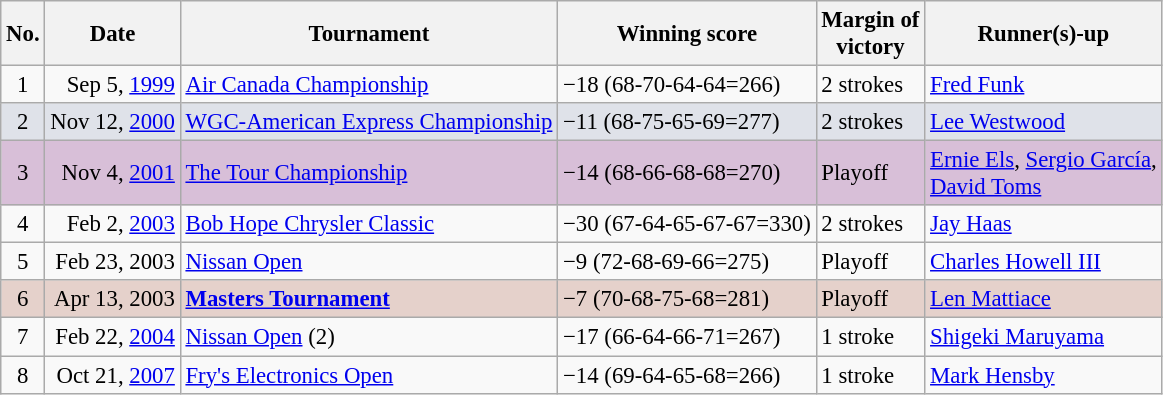<table class="wikitable" style="font-size:95%;">
<tr>
<th>No.</th>
<th>Date</th>
<th>Tournament</th>
<th>Winning score</th>
<th>Margin of<br>victory</th>
<th>Runner(s)-up</th>
</tr>
<tr>
<td align=center>1</td>
<td align=right>Sep 5, <a href='#'>1999</a></td>
<td><a href='#'>Air Canada Championship</a></td>
<td>−18 (68-70-64-64=266)</td>
<td>2 strokes</td>
<td> <a href='#'>Fred Funk</a></td>
</tr>
<tr style="background:#dfe2e9;">
<td align=center>2</td>
<td align=right>Nov 12, <a href='#'>2000</a></td>
<td><a href='#'>WGC-American Express Championship</a></td>
<td>−11 (68-75-65-69=277)</td>
<td>2 strokes</td>
<td> <a href='#'>Lee Westwood</a></td>
</tr>
<tr style="background:thistle;">
<td align=center>3</td>
<td align=right>Nov 4, <a href='#'>2001</a></td>
<td><a href='#'>The Tour Championship</a></td>
<td>−14 (68-66-68-68=270)</td>
<td>Playoff</td>
<td> <a href='#'>Ernie Els</a>,  <a href='#'>Sergio García</a>,<br> <a href='#'>David Toms</a></td>
</tr>
<tr>
<td align=center>4</td>
<td align=right>Feb 2, <a href='#'>2003</a></td>
<td><a href='#'>Bob Hope Chrysler Classic</a></td>
<td>−30 (67-64-65-67-67=330)</td>
<td>2 strokes</td>
<td> <a href='#'>Jay Haas</a></td>
</tr>
<tr>
<td align=center>5</td>
<td align=right>Feb 23, 2003</td>
<td><a href='#'>Nissan Open</a></td>
<td>−9 (72-68-69-66=275)</td>
<td>Playoff</td>
<td> <a href='#'>Charles Howell III</a></td>
</tr>
<tr style="background:#e5d1cb;">
<td align=center>6</td>
<td align=right>Apr 13, 2003</td>
<td><strong><a href='#'>Masters Tournament</a></strong></td>
<td>−7 (70-68-75-68=281)</td>
<td>Playoff</td>
<td> <a href='#'>Len Mattiace</a></td>
</tr>
<tr>
<td align=center>7</td>
<td align=right>Feb 22, <a href='#'>2004</a></td>
<td><a href='#'>Nissan Open</a> (2)</td>
<td>−17 (66-64-66-71=267)</td>
<td>1 stroke</td>
<td> <a href='#'>Shigeki Maruyama</a></td>
</tr>
<tr>
<td align=center>8</td>
<td align=right>Oct 21, <a href='#'>2007</a></td>
<td><a href='#'>Fry's Electronics Open</a></td>
<td>−14 (69-64-65-68=266)</td>
<td>1 stroke</td>
<td> <a href='#'>Mark Hensby</a></td>
</tr>
</table>
